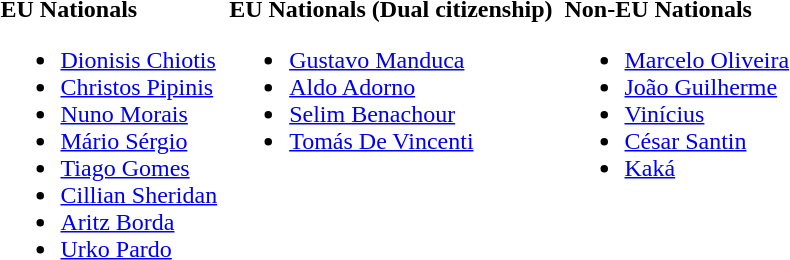<table>
<tr style='vertical-align:top'>
<td><br><strong>EU Nationals</strong><ul><li>  <a href='#'>Dionisis Chiotis</a></li><li>  <a href='#'>Christos Pipinis</a></li><li>  <a href='#'>Nuno Morais</a></li><li>  <a href='#'>Mário Sérgio</a></li><li>  <a href='#'>Tiago Gomes</a></li><li>  <a href='#'>Cillian Sheridan</a></li><li>  <a href='#'>Aritz Borda</a></li><li>   <a href='#'>Urko Pardo</a></li></ul></td>
<td></td>
<td><br><strong>EU Nationals (Dual citizenship)</strong><ul><li>   <a href='#'>Gustavo Manduca</a></li><li>   <a href='#'>Aldo Adorno</a></li><li>   <a href='#'>Selim Benachour</a></li><li>   <a href='#'>Tomás De Vincenti</a></li></ul></td>
<td></td>
<td><br><strong>Non-EU Nationals</strong><ul><li> <a href='#'>Marcelo Oliveira</a></li><li> <a href='#'>João Guilherme</a></li><li> <a href='#'>Vinícius</a></li><li> <a href='#'>César Santin</a></li><li> <a href='#'>Kaká</a></li></ul></td>
<td></td>
</tr>
</table>
